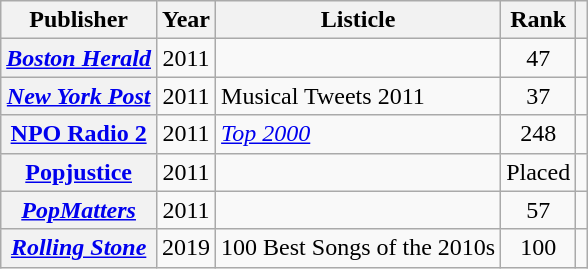<table class="wikitable sortable plainrowheaders" style="text-align:center">
<tr>
<th scope="col">Publisher</th>
<th scope="col">Year</th>
<th scope="col">Listicle</th>
<th scope="col">Rank</th>
<th scope="col" class="unsortable"></th>
</tr>
<tr>
<th scope="row"><em><a href='#'>Boston Herald</a></em></th>
<td>2011</td>
<td style="text-align:left;"></td>
<td>47</td>
<td></td>
</tr>
<tr>
<th scope="row"><em><a href='#'>New York Post</a></em></th>
<td>2011</td>
<td style="text-align:left;">Musical Tweets 2011</td>
<td>37</td>
<td></td>
</tr>
<tr>
<th scope="row"><a href='#'>NPO Radio 2</a></th>
<td>2011</td>
<td style="text-align:left;"><em><a href='#'>Top 2000</a></em></td>
<td>248</td>
<td></td>
</tr>
<tr>
<th scope="row"><a href='#'>Popjustice</a></th>
<td>2011</td>
<td style="text-align:left;"></td>
<td>Placed</td>
<td></td>
</tr>
<tr>
<th scope="row"><em><a href='#'>PopMatters</a></em></th>
<td>2011</td>
<td style="text-align:left;"></td>
<td>57</td>
<td></td>
</tr>
<tr>
<th scope="row"><em><a href='#'>Rolling Stone</a></em></th>
<td>2019</td>
<td style="text-align:left;">100 Best Songs of the 2010s</td>
<td>100</td>
<td></td>
</tr>
</table>
